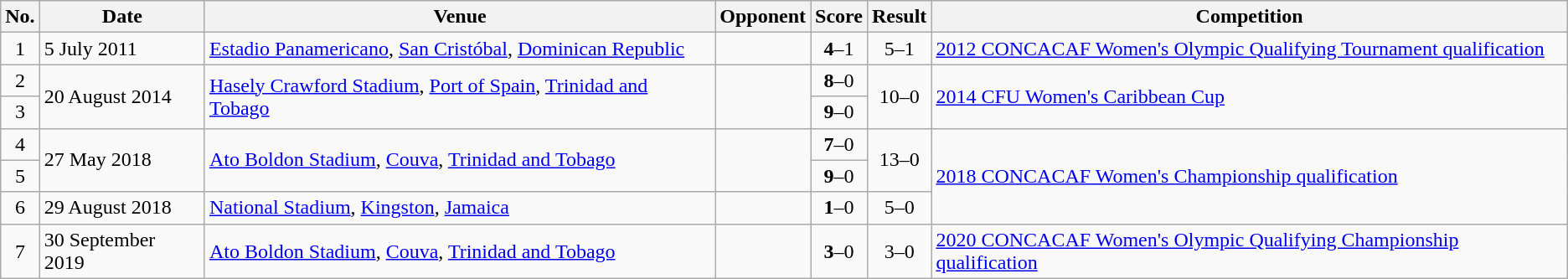<table class="wikitable">
<tr>
<th>No.</th>
<th>Date</th>
<th>Venue</th>
<th>Opponent</th>
<th>Score</th>
<th>Result</th>
<th>Competition</th>
</tr>
<tr>
<td style="text-align:center;">1</td>
<td>5 July 2011</td>
<td><a href='#'>Estadio Panamericano</a>, <a href='#'>San Cristóbal</a>, <a href='#'>Dominican Republic</a></td>
<td></td>
<td style="text-align:center;"><strong>4</strong>–1</td>
<td style="text-align:center;">5–1</td>
<td><a href='#'>2012 CONCACAF Women's Olympic Qualifying Tournament qualification</a></td>
</tr>
<tr>
<td style="text-align:center;">2</td>
<td rowspan=2>20 August 2014</td>
<td rowspan=2><a href='#'>Hasely Crawford Stadium</a>, <a href='#'>Port of Spain</a>, <a href='#'>Trinidad and Tobago</a></td>
<td rowspan=2></td>
<td style="text-align:center;"><strong>8</strong>–0</td>
<td rowspan=2 style="text-align:center;">10–0</td>
<td rowspan=2><a href='#'>2014 CFU Women's Caribbean Cup</a></td>
</tr>
<tr style="text-align:center;">
<td>3</td>
<td><strong>9</strong>–0</td>
</tr>
<tr>
<td style="text-align:center;">4</td>
<td rowspan=2>27 May 2018</td>
<td rowspan=2><a href='#'>Ato Boldon Stadium</a>, <a href='#'>Couva</a>, <a href='#'>Trinidad and Tobago</a></td>
<td rowspan=2></td>
<td style="text-align:center;"><strong>7</strong>–0</td>
<td rowspan=2 style="text-align:center;">13–0</td>
<td rowspan=3><a href='#'>2018 CONCACAF Women's Championship qualification</a></td>
</tr>
<tr style="text-align:center;">
<td>5</td>
<td><strong>9</strong>–0</td>
</tr>
<tr>
<td style="text-align:center;">6</td>
<td>29 August 2018</td>
<td><a href='#'>National Stadium</a>, <a href='#'>Kingston</a>, <a href='#'>Jamaica</a></td>
<td></td>
<td style="text-align:center;"><strong>1</strong>–0</td>
<td style="text-align:center;">5–0</td>
</tr>
<tr>
<td style="text-align:center;">7</td>
<td>30 September 2019</td>
<td><a href='#'>Ato Boldon Stadium</a>, <a href='#'>Couva</a>, <a href='#'>Trinidad and Tobago</a></td>
<td></td>
<td style="text-align:center;"><strong>3</strong>–0</td>
<td style="text-align:center;">3–0</td>
<td><a href='#'>2020 CONCACAF Women's Olympic Qualifying Championship qualification</a></td>
</tr>
</table>
